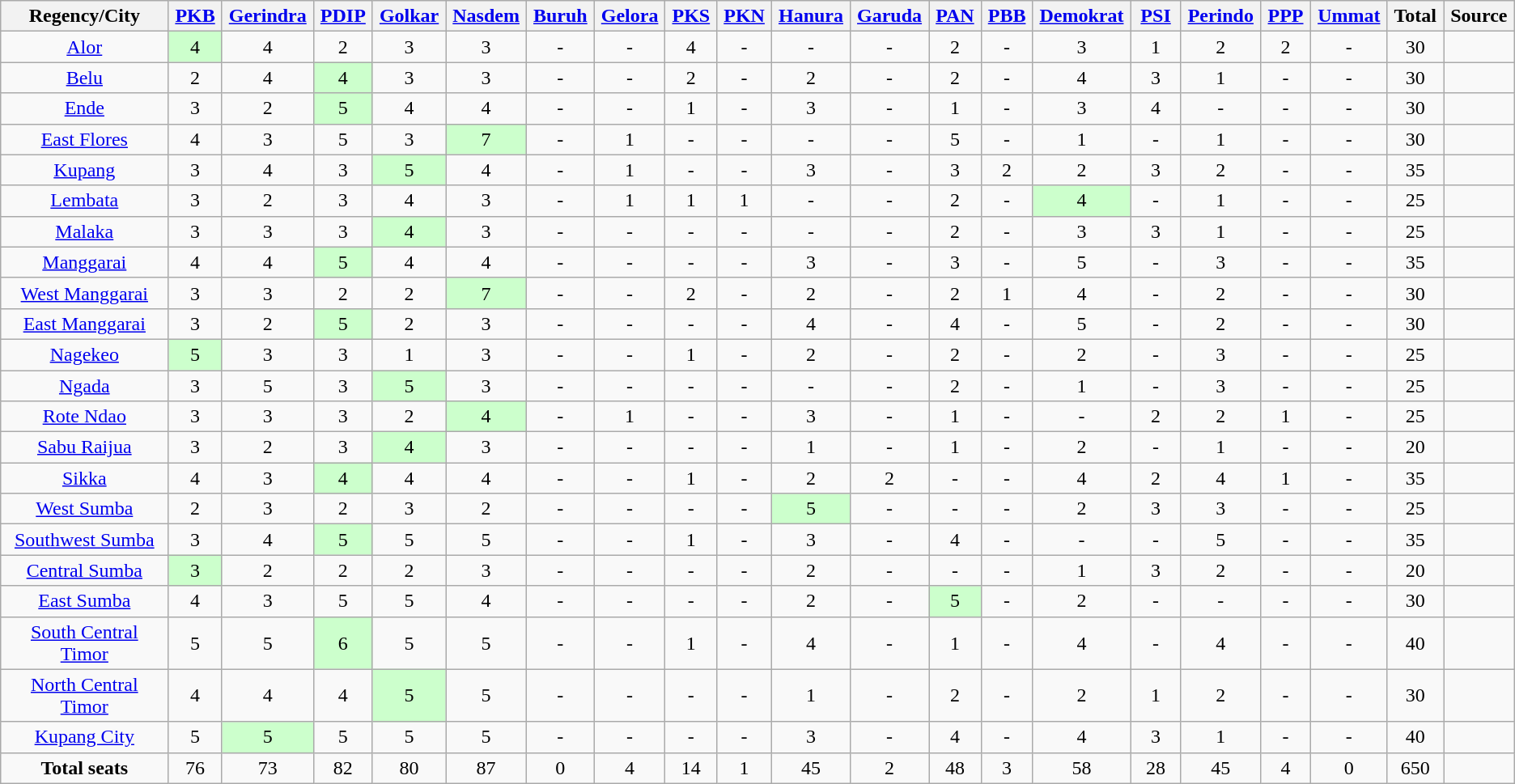<table class="wikitable sortable" style="text-align:center">
<tr>
<th scope=col width=10%>Regency/City</th>
<th scope=col width=3%><a href='#'>PKB</a></th>
<th scope=col width=3%><a href='#'>Gerindra</a></th>
<th scope=col width=3%><a href='#'>PDIP</a></th>
<th scope=col width=3%><a href='#'>Golkar</a></th>
<th scope=col width=3%><a href='#'>Nasdem</a></th>
<th scope=col width=3%><a href='#'>Buruh</a></th>
<th scope=col width=3%><a href='#'>Gelora</a></th>
<th scope=col width=3%><a href='#'>PKS</a></th>
<th scope=col width=3%><a href='#'>PKN</a></th>
<th scope=col width=3%><a href='#'>Hanura</a></th>
<th scope=col width=3%><a href='#'>Garuda</a></th>
<th scope=col width=3%><a href='#'>PAN</a></th>
<th scope=col width=3%><a href='#'>PBB</a></th>
<th scope=col width=3%><a href='#'>Demokrat</a></th>
<th scope=col width=3%><a href='#'>PSI</a></th>
<th scope=col width=3%><a href='#'>Perindo</a></th>
<th scope=col width=3%><a href='#'>PPP</a></th>
<th scope=col width=3%><a href='#'>Ummat</a></th>
<th scope=col width=3%>Total</th>
<th scope=col width=3%>Source</th>
</tr>
<tr>
<td><a href='#'>Alor</a></td>
<td style="background:#cfc;">4</td>
<td>4</td>
<td>2</td>
<td>3</td>
<td>3</td>
<td>-</td>
<td>-</td>
<td>4</td>
<td>-</td>
<td>-</td>
<td>-</td>
<td>2</td>
<td>-</td>
<td>3</td>
<td>1</td>
<td>2</td>
<td>2</td>
<td>-</td>
<td>30</td>
<td></td>
</tr>
<tr>
<td><a href='#'>Belu</a></td>
<td>2</td>
<td>4</td>
<td style="background:#cfc;">4</td>
<td>3</td>
<td>3</td>
<td>-</td>
<td>-</td>
<td>2</td>
<td>-</td>
<td>2</td>
<td>-</td>
<td>2</td>
<td>-</td>
<td>4</td>
<td>3</td>
<td>1</td>
<td>-</td>
<td>-</td>
<td>30</td>
<td></td>
</tr>
<tr>
<td><a href='#'>Ende</a></td>
<td>3</td>
<td>2</td>
<td style="background:#cfc;">5</td>
<td>4</td>
<td>4</td>
<td>-</td>
<td>-</td>
<td>1</td>
<td>-</td>
<td>3</td>
<td>-</td>
<td>1</td>
<td>-</td>
<td>3</td>
<td>4</td>
<td>-</td>
<td>-</td>
<td>-</td>
<td>30</td>
<td></td>
</tr>
<tr>
<td><a href='#'>East Flores</a></td>
<td>4</td>
<td>3</td>
<td>5</td>
<td>3</td>
<td style="background:#cfc;">7</td>
<td>-</td>
<td>1</td>
<td>-</td>
<td>-</td>
<td>-</td>
<td>-</td>
<td>5</td>
<td>-</td>
<td>1</td>
<td>-</td>
<td>1</td>
<td>-</td>
<td>-</td>
<td>30</td>
<td></td>
</tr>
<tr>
<td><a href='#'>Kupang</a></td>
<td>3</td>
<td>4</td>
<td>3</td>
<td style="background:#cfc;">5</td>
<td>4</td>
<td>-</td>
<td>1</td>
<td>-</td>
<td>-</td>
<td>3</td>
<td>-</td>
<td>3</td>
<td>2</td>
<td>2</td>
<td>3</td>
<td>2</td>
<td>-</td>
<td>-</td>
<td>35</td>
<td></td>
</tr>
<tr>
<td><a href='#'>Lembata</a></td>
<td>3</td>
<td>2</td>
<td>3</td>
<td>4</td>
<td>3</td>
<td>-</td>
<td>1</td>
<td>1</td>
<td>1</td>
<td>-</td>
<td>-</td>
<td>2</td>
<td>-</td>
<td style="background:#cfc;">4</td>
<td>-</td>
<td>1</td>
<td>-</td>
<td>-</td>
<td>25</td>
<td></td>
</tr>
<tr>
<td><a href='#'>Malaka</a></td>
<td>3</td>
<td>3</td>
<td>3</td>
<td style="background:#cfc;">4</td>
<td>3</td>
<td>-</td>
<td>-</td>
<td>-</td>
<td>-</td>
<td>-</td>
<td>-</td>
<td>2</td>
<td>-</td>
<td>3</td>
<td>3</td>
<td>1</td>
<td>-</td>
<td>-</td>
<td>25</td>
<td></td>
</tr>
<tr>
<td><a href='#'>Manggarai</a></td>
<td>4</td>
<td>4</td>
<td style="background:#cfc;">5</td>
<td>4</td>
<td>4</td>
<td>-</td>
<td>-</td>
<td>-</td>
<td>-</td>
<td>3</td>
<td>-</td>
<td>3</td>
<td>-</td>
<td>5</td>
<td>-</td>
<td>3</td>
<td>-</td>
<td>-</td>
<td>35</td>
<td></td>
</tr>
<tr>
<td><a href='#'>West Manggarai</a></td>
<td>3</td>
<td>3</td>
<td>2</td>
<td>2</td>
<td style="background:#cfc;">7</td>
<td>-</td>
<td>-</td>
<td>2</td>
<td>-</td>
<td>2</td>
<td>-</td>
<td>2</td>
<td>1</td>
<td>4</td>
<td>-</td>
<td>2</td>
<td>-</td>
<td>-</td>
<td>30</td>
<td></td>
</tr>
<tr>
<td><a href='#'>East Manggarai</a></td>
<td>3</td>
<td>2</td>
<td style="background:#cfc;">5</td>
<td>2</td>
<td>3</td>
<td>-</td>
<td>-</td>
<td>-</td>
<td>-</td>
<td>4</td>
<td>-</td>
<td>4</td>
<td>-</td>
<td>5</td>
<td>-</td>
<td>2</td>
<td>-</td>
<td>-</td>
<td>30</td>
<td></td>
</tr>
<tr>
<td><a href='#'>Nagekeo</a></td>
<td style="background:#cfc;">5</td>
<td>3</td>
<td>3</td>
<td>1</td>
<td>3</td>
<td>-</td>
<td>-</td>
<td>1</td>
<td>-</td>
<td>2</td>
<td>-</td>
<td>2</td>
<td>-</td>
<td>2</td>
<td>-</td>
<td>3</td>
<td>-</td>
<td>-</td>
<td>25</td>
<td></td>
</tr>
<tr>
<td><a href='#'>Ngada</a></td>
<td>3</td>
<td>5</td>
<td>3</td>
<td style="background:#cfc;">5</td>
<td>3</td>
<td>-</td>
<td>-</td>
<td>-</td>
<td>-</td>
<td>-</td>
<td>-</td>
<td>2</td>
<td>-</td>
<td>1</td>
<td>-</td>
<td>3</td>
<td>-</td>
<td>-</td>
<td>25</td>
<td></td>
</tr>
<tr>
<td><a href='#'>Rote Ndao</a></td>
<td>3</td>
<td>3</td>
<td>3</td>
<td>2</td>
<td style="background:#cfc;">4</td>
<td>-</td>
<td>1</td>
<td>-</td>
<td>-</td>
<td>3</td>
<td>-</td>
<td>1</td>
<td>-</td>
<td>-</td>
<td>2</td>
<td>2</td>
<td>1</td>
<td>-</td>
<td>25</td>
<td></td>
</tr>
<tr>
<td><a href='#'>Sabu Raijua</a></td>
<td>3</td>
<td>2</td>
<td>3</td>
<td style="background:#cfc;">4</td>
<td>3</td>
<td>-</td>
<td>-</td>
<td>-</td>
<td>-</td>
<td>1</td>
<td>-</td>
<td>1</td>
<td>-</td>
<td>2</td>
<td>-</td>
<td>1</td>
<td>-</td>
<td>-</td>
<td>20</td>
<td></td>
</tr>
<tr>
<td><a href='#'>Sikka</a></td>
<td>4</td>
<td>3</td>
<td style="background:#cfc;">4</td>
<td>4</td>
<td>4</td>
<td>-</td>
<td>-</td>
<td>1</td>
<td>-</td>
<td>2</td>
<td>2</td>
<td>-</td>
<td>-</td>
<td>4</td>
<td>2</td>
<td>4</td>
<td>1</td>
<td>-</td>
<td>35</td>
<td></td>
</tr>
<tr>
<td><a href='#'>West Sumba</a></td>
<td>2</td>
<td>3</td>
<td>2</td>
<td>3</td>
<td>2</td>
<td>-</td>
<td>-</td>
<td>-</td>
<td>-</td>
<td style="background:#cfc;">5</td>
<td>-</td>
<td>-</td>
<td>-</td>
<td>2</td>
<td>3</td>
<td>3</td>
<td>-</td>
<td>-</td>
<td>25</td>
<td></td>
</tr>
<tr>
<td><a href='#'>Southwest Sumba</a></td>
<td>3</td>
<td>4</td>
<td style="background:#cfc;">5</td>
<td>5</td>
<td>5</td>
<td>-</td>
<td>-</td>
<td>1</td>
<td>-</td>
<td>3</td>
<td>-</td>
<td>4</td>
<td>-</td>
<td>-</td>
<td>-</td>
<td>5</td>
<td>-</td>
<td>-</td>
<td>35</td>
<td></td>
</tr>
<tr>
<td><a href='#'>Central Sumba</a></td>
<td style="background:#cfc;">3</td>
<td>2</td>
<td>2</td>
<td>2</td>
<td>3</td>
<td>-</td>
<td>-</td>
<td>-</td>
<td>-</td>
<td>2</td>
<td>-</td>
<td>-</td>
<td>-</td>
<td>1</td>
<td>3</td>
<td>2</td>
<td>-</td>
<td>-</td>
<td>20</td>
<td></td>
</tr>
<tr>
<td><a href='#'>East Sumba</a></td>
<td>4</td>
<td>3</td>
<td>5</td>
<td>5</td>
<td>4</td>
<td>-</td>
<td>-</td>
<td>-</td>
<td>-</td>
<td>2</td>
<td>-</td>
<td style="background:#cfc;">5</td>
<td>-</td>
<td>2</td>
<td>-</td>
<td>-</td>
<td>-</td>
<td>-</td>
<td>30</td>
<td></td>
</tr>
<tr>
<td><a href='#'>South Central Timor</a></td>
<td>5</td>
<td>5</td>
<td style="background:#cfc;">6</td>
<td>5</td>
<td>5</td>
<td>-</td>
<td>-</td>
<td>1</td>
<td>-</td>
<td>4</td>
<td>-</td>
<td>1</td>
<td>-</td>
<td>4</td>
<td>-</td>
<td>4</td>
<td>-</td>
<td>-</td>
<td>40</td>
<td></td>
</tr>
<tr>
<td><a href='#'>North Central Timor</a></td>
<td>4</td>
<td>4</td>
<td>4</td>
<td style="background:#cfc;">5</td>
<td>5</td>
<td>-</td>
<td>-</td>
<td>-</td>
<td>-</td>
<td>1</td>
<td>-</td>
<td>2</td>
<td>-</td>
<td>2</td>
<td>1</td>
<td>2</td>
<td>-</td>
<td>-</td>
<td>30</td>
<td></td>
</tr>
<tr>
<td><a href='#'>Kupang City</a></td>
<td>5</td>
<td style="background:#cfc;">5</td>
<td>5</td>
<td>5</td>
<td>5</td>
<td>-</td>
<td>-</td>
<td>-</td>
<td>-</td>
<td>3</td>
<td>-</td>
<td>4</td>
<td>-</td>
<td>4</td>
<td>3</td>
<td>1</td>
<td>-</td>
<td>-</td>
<td>40</td>
<td></td>
</tr>
<tr>
<td><strong>Total seats</strong></td>
<td>76</td>
<td>73</td>
<td>82</td>
<td>80</td>
<td>87</td>
<td>0</td>
<td>4</td>
<td>14</td>
<td>1</td>
<td>45</td>
<td>2</td>
<td>48</td>
<td>3</td>
<td>58</td>
<td>28</td>
<td>45</td>
<td>4</td>
<td>0</td>
<td>650</td>
</tr>
</table>
